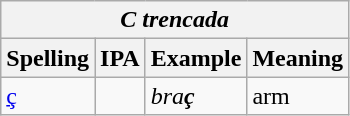<table class="wikitable" style="margin: 1em 2em;">
<tr>
<th colspan="4"><em>C trencada</em></th>
</tr>
<tr>
<th>Spelling</th>
<th>IPA</th>
<th>Example</th>
<th>Meaning</th>
</tr>
<tr>
<td><a href='#'>ç</a></td>
<td></td>
<td><em>bra<strong>ç<strong><em></td>
<td>arm</td>
</tr>
</table>
